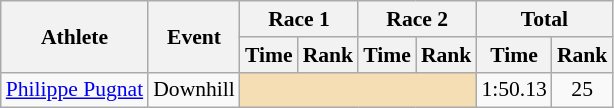<table class="wikitable" style="font-size:90%">
<tr>
<th rowspan="2">Athlete</th>
<th rowspan="2">Event</th>
<th colspan="2">Race 1</th>
<th colspan="2">Race 2</th>
<th colspan="2">Total</th>
</tr>
<tr>
<th>Time</th>
<th>Rank</th>
<th>Time</th>
<th>Rank</th>
<th>Time</th>
<th>Rank</th>
</tr>
<tr>
<td><a href='#'>Philippe Pugnat</a></td>
<td>Downhill</td>
<td colspan="4" bgcolor="wheat"></td>
<td align="center">1:50.13</td>
<td align="center">25</td>
</tr>
</table>
